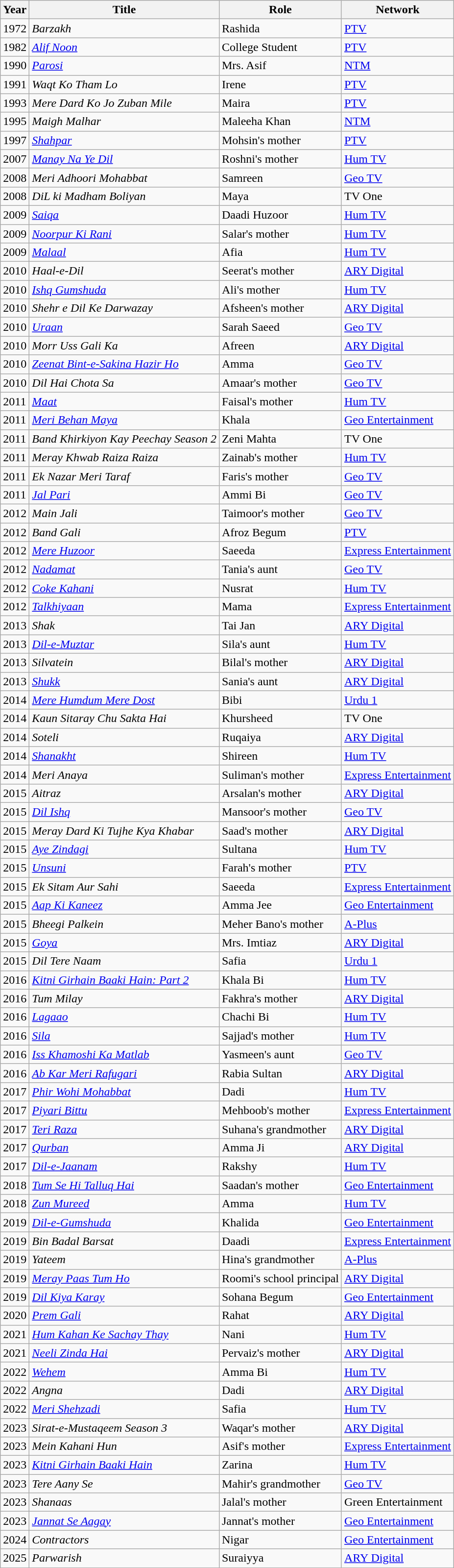<table class="wikitable sortable plainrowheaders">
<tr style="text-align:center;">
<th scope="col">Year</th>
<th scope="col">Title</th>
<th scope="col">Role</th>
<th scope="col">Network</th>
</tr>
<tr>
<td>1972</td>
<td><em>Barzakh</em></td>
<td>Rashida</td>
<td><a href='#'>PTV</a></td>
</tr>
<tr>
<td>1982</td>
<td><em><a href='#'>Alif Noon</a></em></td>
<td>College Student</td>
<td><a href='#'>PTV</a></td>
</tr>
<tr>
<td>1990</td>
<td><em><a href='#'>Parosi</a></em></td>
<td>Mrs. Asif</td>
<td><a href='#'>NTM</a></td>
</tr>
<tr>
<td>1991</td>
<td><em>Waqt Ko Tham Lo</em></td>
<td>Irene</td>
<td><a href='#'>PTV</a></td>
</tr>
<tr>
<td>1993</td>
<td><em>Mere Dard Ko Jo Zuban Mile</em></td>
<td>Maira</td>
<td><a href='#'>PTV</a></td>
</tr>
<tr>
<td>1995</td>
<td><em>Maigh Malhar</em></td>
<td>Maleeha Khan</td>
<td><a href='#'>NTM</a></td>
</tr>
<tr>
<td>1997</td>
<td><em><a href='#'>Shahpar</a></em></td>
<td>Mohsin's mother</td>
<td><a href='#'>PTV</a></td>
</tr>
<tr>
<td>2007</td>
<td><em><a href='#'>Manay Na Ye Dil</a></em></td>
<td>Roshni's mother</td>
<td><a href='#'>Hum TV</a></td>
</tr>
<tr>
<td>2008</td>
<td><em>Meri Adhoori Mohabbat</em></td>
<td>Samreen</td>
<td><a href='#'>Geo TV</a></td>
</tr>
<tr>
<td>2008</td>
<td><em>DiL ki Madham Boliyan</em></td>
<td>Maya</td>
<td>TV One</td>
</tr>
<tr>
<td>2009</td>
<td><em><a href='#'>Saiqa</a></em></td>
<td>Daadi Huzoor</td>
<td><a href='#'>Hum TV</a></td>
</tr>
<tr>
<td>2009</td>
<td><em><a href='#'>Noorpur Ki Rani</a></em></td>
<td>Salar's mother</td>
<td><a href='#'>Hum TV</a></td>
</tr>
<tr>
<td>2009</td>
<td><em><a href='#'>Malaal</a></em></td>
<td>Afia</td>
<td><a href='#'>Hum TV</a></td>
</tr>
<tr>
<td>2010</td>
<td><em>Haal-e-Dil</em></td>
<td>Seerat's mother</td>
<td><a href='#'>ARY Digital</a></td>
</tr>
<tr>
<td>2010</td>
<td><em><a href='#'>Ishq Gumshuda</a></em></td>
<td>Ali's mother</td>
<td><a href='#'>Hum TV</a></td>
</tr>
<tr>
<td>2010</td>
<td><em>Shehr e Dil Ke Darwazay</em></td>
<td>Afsheen's mother</td>
<td><a href='#'>ARY Digital</a></td>
</tr>
<tr>
<td>2010</td>
<td><em><a href='#'>Uraan</a></em></td>
<td>Sarah Saeed</td>
<td><a href='#'>Geo TV</a></td>
</tr>
<tr>
<td>2010</td>
<td><em>Morr Uss Gali Ka</em></td>
<td>Afreen</td>
<td><a href='#'>ARY Digital</a></td>
</tr>
<tr>
<td>2010</td>
<td><em><a href='#'>Zeenat Bint-e-Sakina Hazir Ho</a></em></td>
<td>Amma</td>
<td><a href='#'>Geo TV</a></td>
</tr>
<tr>
<td>2010</td>
<td><em>Dil Hai Chota Sa</em></td>
<td>Amaar's mother</td>
<td><a href='#'>Geo TV</a></td>
</tr>
<tr>
<td>2011</td>
<td><em><a href='#'>Maat</a></em></td>
<td>Faisal's mother</td>
<td><a href='#'>Hum TV</a></td>
</tr>
<tr>
<td>2011</td>
<td><em><a href='#'>Meri Behan Maya</a></em></td>
<td>Khala</td>
<td><a href='#'>Geo Entertainment</a></td>
</tr>
<tr>
<td>2011</td>
<td><em>Band Khirkiyon Kay Peechay Season 2</em></td>
<td>Zeni Mahta</td>
<td>TV One</td>
</tr>
<tr>
<td>2011</td>
<td><em>Meray Khwab Raiza Raiza</em></td>
<td>Zainab's mother</td>
<td><a href='#'>Hum TV</a></td>
</tr>
<tr>
<td>2011</td>
<td><em>Ek Nazar Meri Taraf</em></td>
<td>Faris's mother</td>
<td><a href='#'>Geo TV</a></td>
</tr>
<tr>
<td>2011</td>
<td><em><a href='#'>Jal Pari</a></em></td>
<td>Ammi Bi</td>
<td><a href='#'>Geo TV</a></td>
</tr>
<tr>
<td>2012</td>
<td><em>Main Jali</em></td>
<td>Taimoor's mother</td>
<td><a href='#'>Geo TV</a></td>
</tr>
<tr>
<td>2012</td>
<td><em>Band Gali</em></td>
<td>Afroz Begum</td>
<td><a href='#'>PTV</a></td>
</tr>
<tr>
<td>2012</td>
<td><em><a href='#'>Mere Huzoor</a></em></td>
<td>Saeeda</td>
<td><a href='#'>Express Entertainment</a></td>
</tr>
<tr>
<td>2012</td>
<td><em><a href='#'>Nadamat</a></em></td>
<td>Tania's aunt</td>
<td><a href='#'>Geo TV</a></td>
</tr>
<tr>
<td>2012</td>
<td><em><a href='#'>Coke Kahani</a></em></td>
<td>Nusrat</td>
<td><a href='#'>Hum TV</a></td>
</tr>
<tr>
<td>2012</td>
<td><em><a href='#'>Talkhiyaan</a></em></td>
<td>Mama</td>
<td><a href='#'>Express Entertainment</a></td>
</tr>
<tr>
<td>2013</td>
<td><em>Shak</em></td>
<td>Tai Jan</td>
<td><a href='#'>ARY Digital</a></td>
</tr>
<tr>
<td>2013</td>
<td><em><a href='#'>Dil-e-Muztar</a></em></td>
<td>Sila's aunt</td>
<td><a href='#'>Hum TV</a></td>
</tr>
<tr>
<td>2013</td>
<td><em>Silvatein</em></td>
<td>Bilal's mother</td>
<td><a href='#'>ARY Digital</a></td>
</tr>
<tr>
<td>2013</td>
<td><em><a href='#'>Shukk</a></em></td>
<td>Sania's aunt</td>
<td><a href='#'>ARY Digital</a></td>
</tr>
<tr>
<td>2014</td>
<td><em><a href='#'>Mere Humdum Mere Dost</a></em></td>
<td>Bibi</td>
<td><a href='#'>Urdu 1</a></td>
</tr>
<tr>
<td>2014</td>
<td><em>Kaun Sitaray Chu Sakta Hai</em></td>
<td>Khursheed</td>
<td>TV One</td>
</tr>
<tr>
<td>2014</td>
<td><em>Soteli</em></td>
<td>Ruqaiya</td>
<td><a href='#'>ARY Digital</a></td>
</tr>
<tr>
<td>2014</td>
<td><em><a href='#'>Shanakht</a></em></td>
<td>Shireen</td>
<td><a href='#'>Hum TV</a></td>
</tr>
<tr>
<td>2014</td>
<td><em>Meri Anaya</em></td>
<td>Suliman's mother</td>
<td><a href='#'>Express Entertainment</a></td>
</tr>
<tr>
<td>2015</td>
<td><em>Aitraz</em></td>
<td>Arsalan's mother</td>
<td><a href='#'>ARY Digital</a></td>
</tr>
<tr>
<td>2015</td>
<td><em><a href='#'>Dil Ishq</a></em></td>
<td>Mansoor's mother</td>
<td><a href='#'>Geo TV</a></td>
</tr>
<tr>
<td>2015</td>
<td><em>Meray Dard Ki Tujhe Kya Khabar</em></td>
<td>Saad's mother</td>
<td><a href='#'>ARY Digital</a></td>
</tr>
<tr>
<td>2015</td>
<td><em><a href='#'>Aye Zindagi</a></em></td>
<td>Sultana</td>
<td><a href='#'>Hum TV</a></td>
</tr>
<tr>
<td>2015</td>
<td><em><a href='#'>Unsuni</a></em></td>
<td>Farah's mother</td>
<td><a href='#'>PTV</a></td>
</tr>
<tr>
<td>2015</td>
<td><em>Ek Sitam Aur Sahi</em></td>
<td>Saeeda</td>
<td><a href='#'>Express Entertainment</a></td>
</tr>
<tr>
<td>2015</td>
<td><em><a href='#'>Aap Ki Kaneez</a></em></td>
<td>Amma Jee</td>
<td><a href='#'>Geo Entertainment</a></td>
</tr>
<tr>
<td>2015</td>
<td><em>Bheegi Palkein</em></td>
<td>Meher Bano's mother</td>
<td><a href='#'>A-Plus</a></td>
</tr>
<tr>
<td>2015</td>
<td><em><a href='#'>Goya</a></em></td>
<td>Mrs. Imtiaz</td>
<td><a href='#'>ARY Digital</a></td>
</tr>
<tr>
<td>2015</td>
<td><em>Dil Tere Naam</em></td>
<td>Safia</td>
<td><a href='#'>Urdu 1</a></td>
</tr>
<tr>
<td>2016</td>
<td><em><a href='#'>Kitni Girhain Baaki Hain: Part 2</a></em></td>
<td>Khala Bi</td>
<td><a href='#'>Hum TV</a></td>
</tr>
<tr>
<td>2016</td>
<td><em>Tum Milay</em></td>
<td>Fakhra's mother</td>
<td><a href='#'>ARY Digital</a></td>
</tr>
<tr>
<td>2016</td>
<td><em><a href='#'>Lagaao</a></em></td>
<td>Chachi Bi</td>
<td><a href='#'>Hum TV</a></td>
</tr>
<tr>
<td>2016</td>
<td><em><a href='#'>Sila</a></em></td>
<td>Sajjad's mother</td>
<td><a href='#'>Hum TV</a></td>
</tr>
<tr>
<td>2016</td>
<td><em><a href='#'>Iss Khamoshi Ka Matlab</a></em></td>
<td>Yasmeen's aunt</td>
<td><a href='#'>Geo TV</a></td>
</tr>
<tr>
<td>2016</td>
<td><em><a href='#'>Ab Kar Meri Rafugari</a></em></td>
<td>Rabia Sultan</td>
<td><a href='#'>ARY Digital</a></td>
</tr>
<tr>
<td>2017</td>
<td><em><a href='#'>Phir Wohi Mohabbat</a></em></td>
<td>Dadi</td>
<td><a href='#'>Hum TV</a></td>
</tr>
<tr>
<td>2017</td>
<td><em><a href='#'>Piyari Bittu</a></em></td>
<td>Mehboob's mother</td>
<td><a href='#'>Express Entertainment</a></td>
</tr>
<tr>
<td>2017</td>
<td><em><a href='#'>Teri Raza</a></em></td>
<td>Suhana's grandmother</td>
<td><a href='#'>ARY Digital</a></td>
</tr>
<tr>
<td>2017</td>
<td><em><a href='#'>Qurban</a></em></td>
<td>Amma Ji</td>
<td><a href='#'>ARY Digital</a></td>
</tr>
<tr>
<td>2017</td>
<td><em><a href='#'>Dil-e-Jaanam</a></em></td>
<td>Rakshy</td>
<td><a href='#'>Hum TV</a></td>
</tr>
<tr>
<td>2018</td>
<td><em><a href='#'>Tum Se Hi Talluq Hai</a></em></td>
<td>Saadan's mother</td>
<td><a href='#'>Geo Entertainment</a></td>
</tr>
<tr>
<td>2018</td>
<td><em><a href='#'>Zun Mureed</a></em></td>
<td>Amma</td>
<td><a href='#'>Hum TV</a></td>
</tr>
<tr>
<td>2019</td>
<td><em><a href='#'>Dil-e-Gumshuda</a></em></td>
<td>Khalida</td>
<td><a href='#'>Geo Entertainment</a></td>
</tr>
<tr>
<td>2019</td>
<td><em>Bin Badal Barsat</em></td>
<td>Daadi</td>
<td><a href='#'>Express Entertainment</a></td>
</tr>
<tr>
<td>2019</td>
<td><em>Yateem</em></td>
<td>Hina's grandmother</td>
<td><a href='#'>A-Plus</a></td>
</tr>
<tr>
<td>2019</td>
<td><em><a href='#'>Meray Paas Tum Ho</a></em></td>
<td>Roomi's school principal</td>
<td><a href='#'>ARY Digital</a></td>
</tr>
<tr>
<td>2019</td>
<td><em><a href='#'>Dil Kiya Karay</a></em></td>
<td>Sohana Begum</td>
<td><a href='#'>Geo Entertainment</a></td>
</tr>
<tr>
<td>2020</td>
<td><em><a href='#'>Prem Gali</a></em></td>
<td>Rahat</td>
<td><a href='#'>ARY Digital</a></td>
</tr>
<tr>
<td>2021</td>
<td><em><a href='#'>Hum Kahan Ke Sachay Thay</a></em></td>
<td>Nani</td>
<td><a href='#'>Hum TV</a></td>
</tr>
<tr>
<td>2021</td>
<td><em><a href='#'>Neeli Zinda Hai</a></em></td>
<td>Pervaiz's mother</td>
<td><a href='#'>ARY Digital</a></td>
</tr>
<tr>
<td>2022</td>
<td><em><a href='#'>Wehem</a></em></td>
<td>Amma Bi</td>
<td><a href='#'>Hum TV</a></td>
</tr>
<tr>
<td>2022</td>
<td><em>Angna</em></td>
<td>Dadi</td>
<td><a href='#'>ARY Digital</a></td>
</tr>
<tr>
<td>2022</td>
<td><em><a href='#'>Meri Shehzadi</a></em></td>
<td>Safia</td>
<td><a href='#'>Hum TV</a></td>
</tr>
<tr>
<td>2023</td>
<td><em>Sirat-e-Mustaqeem Season 3</em></td>
<td>Waqar's mother</td>
<td><a href='#'>ARY Digital</a></td>
</tr>
<tr>
<td>2023</td>
<td><em>Mein Kahani Hun</em></td>
<td>Asif's mother</td>
<td><a href='#'>Express Entertainment</a></td>
</tr>
<tr>
<td>2023</td>
<td><em><a href='#'>Kitni Girhain Baaki Hain</a></em></td>
<td>Zarina</td>
<td><a href='#'>Hum TV</a></td>
</tr>
<tr>
<td>2023</td>
<td><em>Tere Aany Se</em></td>
<td>Mahir's grandmother</td>
<td><a href='#'>Geo TV</a></td>
</tr>
<tr>
<td>2023</td>
<td><em>Shanaas</em></td>
<td>Jalal's mother</td>
<td>Green Entertainment</td>
</tr>
<tr>
<td>2023</td>
<td><em><a href='#'>Jannat Se Aagay</a></em></td>
<td>Jannat's mother</td>
<td><a href='#'>Geo Entertainment</a></td>
</tr>
<tr>
<td>2024</td>
<td><em>Contractors</em></td>
<td>Nigar</td>
<td><a href='#'>Geo Entertainment</a></td>
</tr>
<tr>
<td>2025</td>
<td><em>Parwarish</em></td>
<td>Suraiyya</td>
<td><a href='#'>ARY Digital</a></td>
</tr>
</table>
